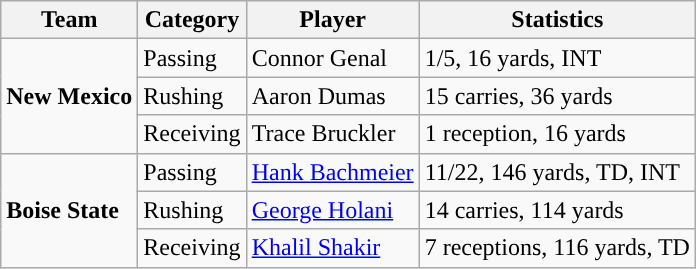<table class="wikitable" style="float: left;">
<tr>
<th>Team</th>
<th>Category</th>
<th>Player</th>
<th>Statistics</th>
</tr>
<tr>
<td rowspan=3><strong>New Mexico</strong></td>
<td>Passing</td>
<td>Connor Genal</td>
<td>1/5, 16 yards, INT</td>
</tr>
<tr>
<td>Rushing</td>
<td>Aaron Dumas</td>
<td>15 carries, 36 yards</td>
</tr>
<tr>
<td>Receiving</td>
<td>Trace Bruckler</td>
<td>1 reception, 16 yards</td>
</tr>
<tr>
<td rowspan=3><strong>Boise State</strong></td>
<td>Passing</td>
<td><a href='#'>Hank Bachmeier</a></td>
<td>11/22, 146 yards, TD, INT</td>
</tr>
<tr>
<td>Rushing</td>
<td><a href='#'>George Holani</a></td>
<td>14 carries, 114 yards</td>
</tr>
<tr>
<td>Receiving</td>
<td><a href='#'>Khalil Shakir</a></td>
<td>7 receptions, 116 yards, TD</td>
</tr>
</table>
